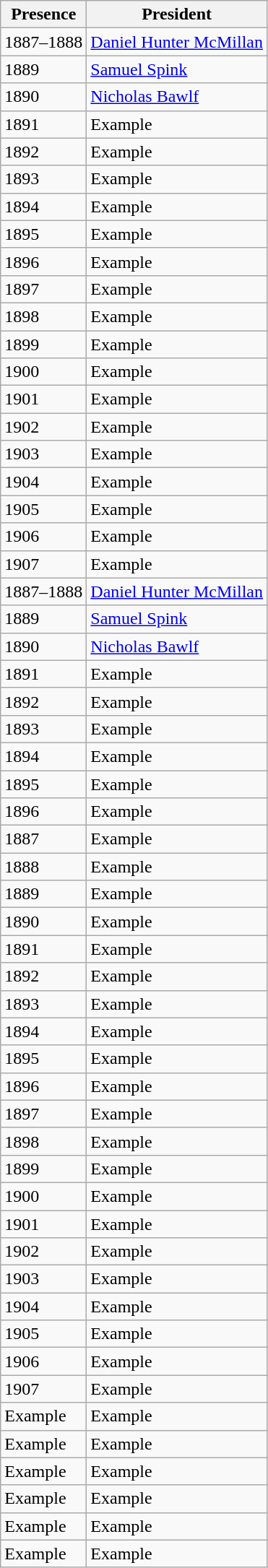<table class="wikitable">
<tr>
<th>Presence</th>
<th>President</th>
</tr>
<tr>
<td>1887–1888</td>
<td><a href='#'>Daniel Hunter McMillan</a></td>
</tr>
<tr>
<td>1889</td>
<td><a href='#'>Samuel Spink</a></td>
</tr>
<tr>
<td>1890</td>
<td><a href='#'>Nicholas Bawlf</a></td>
</tr>
<tr>
<td>1891</td>
<td>Example</td>
</tr>
<tr>
<td>1892</td>
<td>Example</td>
</tr>
<tr>
<td>1893</td>
<td>Example</td>
</tr>
<tr>
<td>1894</td>
<td>Example</td>
</tr>
<tr>
<td>1895</td>
<td>Example</td>
</tr>
<tr>
<td>1896</td>
<td>Example</td>
</tr>
<tr>
<td>1897</td>
<td>Example</td>
</tr>
<tr>
<td>1898</td>
<td>Example</td>
</tr>
<tr>
<td>1899</td>
<td>Example</td>
</tr>
<tr>
<td>1900</td>
<td>Example</td>
</tr>
<tr>
<td>1901</td>
<td>Example</td>
</tr>
<tr>
<td>1902</td>
<td>Example</td>
</tr>
<tr>
<td>1903</td>
<td>Example</td>
</tr>
<tr>
<td>1904</td>
<td>Example</td>
</tr>
<tr>
<td>1905</td>
<td>Example</td>
</tr>
<tr>
<td>1906</td>
<td>Example</td>
</tr>
<tr>
<td>1907</td>
<td>Example</td>
</tr>
<tr>
<td>1887–1888</td>
<td><a href='#'>Daniel Hunter McMillan</a></td>
</tr>
<tr>
<td>1889</td>
<td><a href='#'>Samuel Spink</a></td>
</tr>
<tr>
<td>1890</td>
<td><a href='#'>Nicholas Bawlf</a></td>
</tr>
<tr>
<td>1891</td>
<td>Example</td>
</tr>
<tr>
<td>1892</td>
<td>Example</td>
</tr>
<tr>
<td>1893</td>
<td>Example</td>
</tr>
<tr>
<td>1894</td>
<td>Example</td>
</tr>
<tr>
<td>1895</td>
<td>Example</td>
</tr>
<tr>
<td>1896</td>
<td>Example</td>
</tr>
<tr>
<td>1887</td>
<td>Example</td>
</tr>
<tr>
<td>1888</td>
<td>Example</td>
</tr>
<tr>
<td>1889</td>
<td>Example</td>
</tr>
<tr>
<td>1890</td>
<td>Example</td>
</tr>
<tr>
<td>1891</td>
<td>Example</td>
</tr>
<tr>
<td>1892</td>
<td>Example</td>
</tr>
<tr>
<td>1893</td>
<td>Example</td>
</tr>
<tr>
<td>1894</td>
<td>Example</td>
</tr>
<tr>
<td>1895</td>
<td>Example</td>
</tr>
<tr>
<td>1896</td>
<td>Example</td>
</tr>
<tr>
<td>1897</td>
<td>Example</td>
</tr>
<tr>
<td>1898</td>
<td>Example</td>
</tr>
<tr>
<td>1899</td>
<td>Example</td>
</tr>
<tr>
<td>1900</td>
<td>Example</td>
</tr>
<tr>
<td>1901</td>
<td>Example</td>
</tr>
<tr>
<td>1902</td>
<td>Example</td>
</tr>
<tr>
<td>1903</td>
<td>Example</td>
</tr>
<tr>
<td>1904</td>
<td>Example</td>
</tr>
<tr>
<td>1905</td>
<td>Example</td>
</tr>
<tr>
<td>1906</td>
<td>Example</td>
</tr>
<tr>
<td>1907</td>
<td>Example</td>
</tr>
<tr>
<td>Example</td>
<td>Example</td>
</tr>
<tr>
<td>Example</td>
<td>Example</td>
</tr>
<tr>
<td>Example</td>
<td>Example</td>
</tr>
<tr>
<td>Example</td>
<td>Example</td>
</tr>
<tr>
<td>Example</td>
<td>Example</td>
</tr>
<tr>
<td>Example</td>
<td>Example</td>
</tr>
</table>
